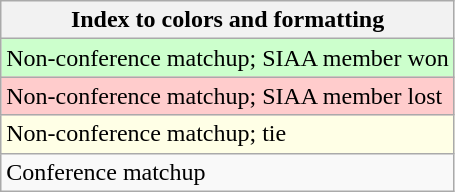<table class="wikitable">
<tr>
<th>Index to colors and formatting</th>
</tr>
<tr bgcolor=#ccffcc>
<td>Non-conference matchup; SIAA member won</td>
</tr>
<tr bgcolor=#ffcccc>
<td>Non-conference matchup; SIAA member lost</td>
</tr>
<tr bgcolor=#ffffe6>
<td>Non-conference matchup; tie</td>
</tr>
<tr>
<td>Conference matchup</td>
</tr>
</table>
